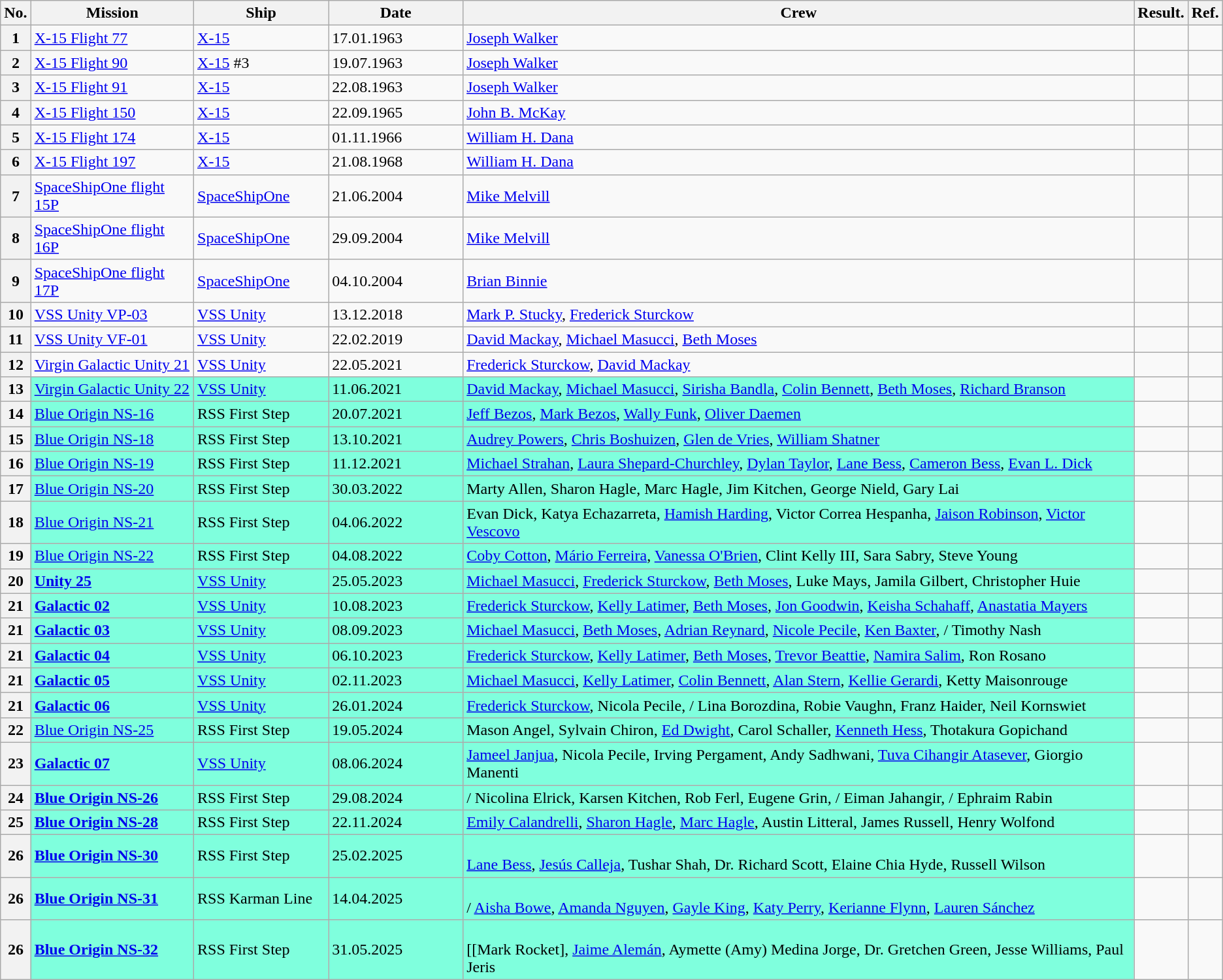<table class="wikitable sticky-header">
<tr>
<th>No.</th>
<th>Mission</th>
<th width="130">Ship</th>
<th width="130">Date</th>
<th>Crew</th>
<th>Result.</th>
<th>Ref.</th>
</tr>
<tr>
<th>1</th>
<td><a href='#'>X-15 Flight 77</a></td>
<td><a href='#'>X-15</a></td>
<td>17.01.1963</td>
<td> <a href='#'>Joseph Walker</a></td>
<td></td>
<td></td>
</tr>
<tr>
<th>2</th>
<td><a href='#'>X-15 Flight 90</a></td>
<td><a href='#'>X-15</a> #3</td>
<td>19.07.1963</td>
<td> <a href='#'>Joseph Walker</a></td>
<td></td>
<td></td>
</tr>
<tr>
<th>3</th>
<td><a href='#'>X-15 Flight 91</a></td>
<td><a href='#'>X-15</a></td>
<td>22.08.1963</td>
<td> <a href='#'>Joseph Walker</a></td>
<td></td>
<td></td>
</tr>
<tr>
<th>4</th>
<td><a href='#'>X-15 Flight 150</a></td>
<td><a href='#'>X-15</a></td>
<td>22.09.1965</td>
<td> <a href='#'>John B. McKay</a></td>
<td></td>
<td></td>
</tr>
<tr>
<th>5</th>
<td><a href='#'>X-15 Flight 174</a></td>
<td><a href='#'>X-15</a></td>
<td>01.11.1966</td>
<td> <a href='#'>William H. Dana</a></td>
<td></td>
<td></td>
</tr>
<tr>
<th>6</th>
<td><a href='#'>X-15 Flight 197</a></td>
<td><a href='#'>X-15</a></td>
<td>21.08.1968</td>
<td> <a href='#'>William H. Dana</a></td>
<td></td>
<td></td>
</tr>
<tr>
<th>7</th>
<td><a href='#'>SpaceShipOne flight 15P</a></td>
<td><a href='#'>SpaceShipOne</a></td>
<td>21.06.2004</td>
<td> <a href='#'>Mike Melvill</a></td>
<td></td>
<td></td>
</tr>
<tr>
<th>8</th>
<td><a href='#'>SpaceShipOne flight 16P</a></td>
<td><a href='#'>SpaceShipOne</a></td>
<td>29.09.2004</td>
<td> <a href='#'>Mike Melvill</a></td>
<td></td>
<td></td>
</tr>
<tr>
<th>9</th>
<td><a href='#'>SpaceShipOne flight 17P</a></td>
<td><a href='#'>SpaceShipOne</a></td>
<td>04.10.2004</td>
<td> <a href='#'>Brian Binnie</a></td>
<td></td>
<td></td>
</tr>
<tr>
<th>10</th>
<td><a href='#'>VSS Unity VP-03</a></td>
<td><a href='#'>VSS Unity</a></td>
<td>13.12.2018</td>
<td> <a href='#'>Mark P. Stucky</a>,  <a href='#'>Frederick Sturckow</a></td>
<td></td>
<td></td>
</tr>
<tr>
<th>11</th>
<td><a href='#'>VSS Unity VF-01</a></td>
<td><a href='#'>VSS Unity</a></td>
<td>22.02.2019</td>
<td> <a href='#'>David Mackay</a>,  <a href='#'>Michael Masucci</a>,  <a href='#'>Beth Moses</a></td>
<td></td>
<td></td>
</tr>
<tr>
<th>12</th>
<td><a href='#'>Virgin Galactic Unity 21</a></td>
<td><a href='#'>VSS Unity</a></td>
<td>22.05.2021</td>
<td> <a href='#'>Frederick Sturckow</a>,  <a href='#'>David Mackay</a></td>
<td></td>
<td></td>
</tr>
<tr>
<th>13</th>
<td bgcolor=#7fffdd><a href='#'>Virgin Galactic Unity 22</a></td>
<td bgcolor=#7fffdd><a href='#'>VSS Unity</a></td>
<td bgcolor=#7fffdd>11.06.2021</td>
<td bgcolor=#7fffdd> <a href='#'>David Mackay</a>,  <a href='#'>Michael Masucci</a>,  <a href='#'>Sirisha Bandla</a>,  <a href='#'>Colin Bennett</a>,  <a href='#'>Beth Moses</a>,  <a href='#'>Richard Branson</a></td>
<td></td>
<td></td>
</tr>
<tr>
<th>14</th>
<td bgcolor=#7fffdd><a href='#'>Blue Origin NS-16</a></td>
<td bgcolor=#7fffdd>RSS First Step</td>
<td bgcolor=#7fffdd>20.07.2021</td>
<td bgcolor=#7fffdd> <a href='#'>Jeff Bezos</a>,  <a href='#'>Mark Bezos</a>,  <a href='#'>Wally Funk</a>,  <a href='#'>Oliver Daemen</a></td>
<td></td>
<td></td>
</tr>
<tr>
<th>15</th>
<td bgcolor=#7fffdd><a href='#'>Blue Origin NS-18</a></td>
<td bgcolor=#7fffdd>RSS First Step</td>
<td bgcolor=#7fffdd>13.10.2021</td>
<td bgcolor=#7fffdd> <a href='#'>Audrey Powers</a>,  <a href='#'>Chris Boshuizen</a>,  <a href='#'>Glen de Vries</a>,  <a href='#'>William Shatner</a></td>
<td></td>
<td></td>
</tr>
<tr>
<th>16</th>
<td bgcolor=#7fffdd><a href='#'>Blue Origin NS-19</a></td>
<td bgcolor=#7fffdd>RSS First Step</td>
<td bgcolor=#7fffdd>11.12.2021</td>
<td bgcolor=#7fffdd> <a href='#'>Michael Strahan</a>,  <a href='#'>Laura Shepard-Churchley</a>,  <a href='#'>Dylan Taylor</a>,  <a href='#'>Lane Bess</a>,  <a href='#'>Cameron Bess</a>,  <a href='#'>Evan L. Dick</a></td>
<td></td>
<td></td>
</tr>
<tr>
<th>17</th>
<td bgcolor=#7fffdd><a href='#'>Blue Origin NS-20</a></td>
<td bgcolor=#7fffdd>RSS First Step</td>
<td bgcolor=#7fffdd>30.03.2022</td>
<td bgcolor=#7fffdd> Marty Allen,  Sharon Hagle,  Marc Hagle,  Jim Kitchen,  George Nield,  Gary Lai</td>
<td></td>
<td></td>
</tr>
<tr>
<th>18</th>
<td bgcolor=#7fffdd><a href='#'>Blue Origin NS-21</a></td>
<td bgcolor=#7fffdd>RSS First Step</td>
<td bgcolor=#7fffdd>04.06.2022</td>
<td bgcolor=#7fffdd> Evan Dick,  Katya Echazarreta,  <a href='#'>Hamish Harding</a>,  Victor Correa Hespanha,  <a href='#'>Jaison Robinson</a>,  <a href='#'>Victor Vescovo</a></td>
<td></td>
<td></td>
</tr>
<tr>
<th>19</th>
<td bgcolor=#7fffdd><a href='#'>Blue Origin NS-22</a></td>
<td bgcolor=#7fffdd>RSS First Step</td>
<td bgcolor=#7fffdd>04.08.2022</td>
<td bgcolor=#7fffdd> <a href='#'>Coby Cotton</a>,  <a href='#'>Mário Ferreira</a>, <a href='#'>Vanessa O'Brien</a>,  Clint Kelly III,  Sara Sabry,  Steve Young</td>
<td></td>
<td></td>
</tr>
<tr>
<th>20</th>
<td bgcolor=#7fffdd><strong><a href='#'>Unity 25</a></strong></td>
<td bgcolor=#7fffdd><a href='#'>VSS Unity</a></td>
<td bgcolor=#7fffdd>25.05.2023</td>
<td bgcolor=#7fffdd> <a href='#'>Michael Masucci</a>,  <a href='#'>Frederick Sturckow</a>,  <a href='#'>Beth Moses</a>,  Luke Mays,  Jamila Gilbert,  Christopher Huie</td>
<td></td>
<td></td>
</tr>
<tr>
<th>21</th>
<td bgcolor=#7fffdd><strong><a href='#'>Galactic 02</a></strong></td>
<td bgcolor=#7fffdd><a href='#'>VSS Unity</a></td>
<td bgcolor=#7fffdd>10.08.2023</td>
<td bgcolor=#7fffdd> <a href='#'>Frederick Sturckow</a>,  <a href='#'>Kelly Latimer</a>,  <a href='#'>Beth Moses</a>,  <a href='#'>Jon Goodwin</a>,  <a href='#'>Keisha Schahaff</a>,  <a href='#'>Anastatia Mayers</a></td>
<td></td>
<td></td>
</tr>
<tr>
<th>21</th>
<td bgcolor=#7fffdd><strong><a href='#'>Galactic 03</a></strong></td>
<td bgcolor=#7fffdd><a href='#'>VSS Unity</a></td>
<td bgcolor=#7fffdd>08.09.2023</td>
<td bgcolor=#7fffdd> <a href='#'>Michael Masucci</a>,  <a href='#'>Beth Moses</a>,  <a href='#'>Adrian Reynard</a>,  <a href='#'>Nicole Pecile</a>,  <a href='#'>Ken Baxter</a>,  /  Timothy Nash</td>
<td></td>
<td></td>
</tr>
<tr>
<th>21</th>
<td bgcolor=#7fffdd><strong><a href='#'>Galactic 04</a></strong></td>
<td bgcolor=#7fffdd><a href='#'>VSS Unity</a></td>
<td bgcolor=#7fffdd>06.10.2023</td>
<td bgcolor=#7fffdd> <a href='#'>Frederick Sturckow</a>,  <a href='#'>Kelly Latimer</a>,  <a href='#'>Beth Moses</a>,  <a href='#'>Trevor Beattie</a>,  <a href='#'>Namira Salim</a>,  Ron Rosano</td>
<td></td>
<td></td>
</tr>
<tr>
<th>21</th>
<td bgcolor=#7fffdd><strong><a href='#'>Galactic 05</a></strong></td>
<td bgcolor=#7fffdd><a href='#'>VSS Unity</a></td>
<td bgcolor=#7fffdd>02.11.2023</td>
<td bgcolor=#7fffdd> <a href='#'>Michael Masucci</a>,  <a href='#'>Kelly Latimer</a>,  <a href='#'>Colin Bennett</a>,  <a href='#'>Alan Stern</a>,  <a href='#'>Kellie Gerardi</a>,  Ketty Maisonrouge</td>
<td></td>
<td></td>
</tr>
<tr>
<th>21</th>
<td bgcolor=#7fffdd><strong><a href='#'>Galactic 06</a></strong></td>
<td bgcolor=#7fffdd><a href='#'>VSS Unity</a></td>
<td bgcolor=#7fffdd>26.01.2024</td>
<td bgcolor=#7fffdd> <a href='#'>Frederick Sturckow</a>,  Nicola Pecile, / Lina Borozdina,  Robie Vaughn,  Franz Haider,  Neil Kornswiet</td>
<td></td>
<td></td>
</tr>
<tr>
<th>22</th>
<td bgcolor=#7fffdd><a href='#'>Blue Origin NS-25</a></td>
<td bgcolor=#7fffdd>RSS First Step</td>
<td bgcolor=#7fffdd>19.05.2024</td>
<td bgcolor=#7fffdd> Mason Angel,  Sylvain Chiron,  <a href='#'>Ed Dwight</a>,  Carol Schaller,  <a href='#'>Kenneth Hess</a>,  Thotakura Gopichand</td>
<td></td>
<td></td>
</tr>
<tr>
<th>23</th>
<td bgcolor=#7fffdd><strong><a href='#'>Galactic 07</a></strong></td>
<td bgcolor=#7fffdd><a href='#'>VSS Unity</a></td>
<td bgcolor=#7fffdd>08.06.2024</td>
<td bgcolor=#7fffdd> <a href='#'>Jameel Janjua</a>,  Nicola Pecile,  Irving Pergament,  Andy Sadhwani,  <a href='#'>Tuva Cihangir Atasever</a>,  Giorgio Manenti</td>
<td></td>
<td></td>
</tr>
<tr>
<th>24</th>
<td bgcolor=#7fffdd><strong><a href='#'>Blue Origin NS-26</a></strong></td>
<td bgcolor=#7fffdd>RSS First Step</td>
<td bgcolor=#7fffdd>29.08.2024</td>
<td bgcolor=#7fffdd>/ Nicolina Elrick,  Karsen Kitchen,  Rob Ferl,  Eugene Grin, / Eiman Jahangir, / Ephraim Rabin</td>
<td></td>
<td></td>
</tr>
<tr>
<th>25</th>
<td bgcolor=#7fffdd><strong><a href='#'>Blue Origin NS-28</a></strong></td>
<td bgcolor=#7fffdd>RSS First Step</td>
<td bgcolor=#7fffdd>22.11.2024</td>
<td bgcolor=#7fffdd> <a href='#'>Emily Calandrelli</a>,  <a href='#'>Sharon Hagle</a>,  <a href='#'>Marc Hagle</a>,  Austin Litteral, James Russell,  Henry Wolfond</td>
<td></td>
<td></td>
</tr>
<tr>
<th>26</th>
<td bgcolor=#7fffdd><strong><a href='#'>Blue Origin NS-30</a></strong></td>
<td bgcolor=#7fffdd>RSS First Step</td>
<td bgcolor=#7fffdd>25.02.2025</td>
<td bgcolor=#7fffdd><br> <a href='#'>Lane Bess</a>, <a href='#'>Jesús Calleja</a>,  Tushar Shah,  Dr. Richard Scott,  Elaine Chia Hyde,  Russell Wilson</td>
<td></td>
<td></td>
</tr>
<tr>
<th>26</th>
<td bgcolor=#7fffdd><strong><a href='#'>Blue Origin NS-31</a></strong></td>
<td bgcolor=#7fffdd>RSS Karman Line</td>
<td bgcolor=#7fffdd>14.04.2025</td>
<td bgcolor=#7fffdd><br>/ <a href='#'>Aisha Bowe</a>,  <a href='#'>Amanda Nguyen</a>,  <a href='#'>Gayle King</a>,  <a href='#'>Katy Perry</a>,  <a href='#'>Kerianne Flynn</a>,  <a href='#'>Lauren Sánchez</a></td>
<td></td>
<td></td>
</tr>
<tr>
<th>26</th>
<td bgcolor=#7fffdd><strong><a href='#'>Blue Origin NS-32</a></strong></td>
<td bgcolor=#7fffdd>RSS First Step</td>
<td bgcolor=#7fffdd>31.05.2025</td>
<td bgcolor=#7fffdd><br> [[Mark Rocket],  <a href='#'>Jaime Alemán</a>,  Aymette (Amy) Medina Jorge,  Dr. Gretchen Green,  Jesse Williams,  Paul Jeris</td>
<td></td>
<td></td>
</tr>
</table>
